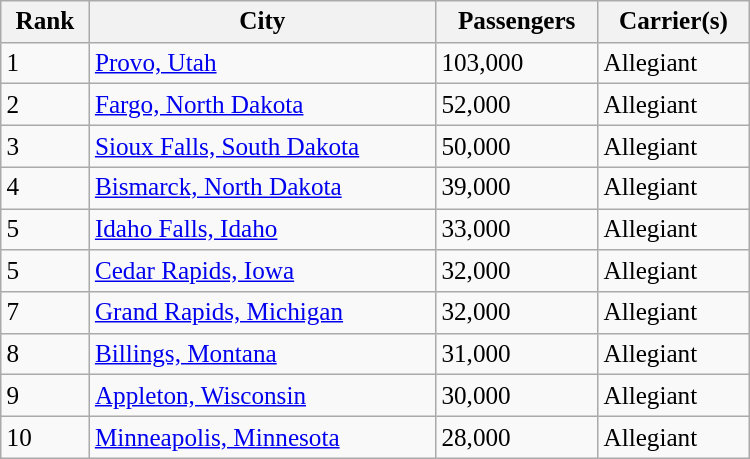<table class="wikitable" style="font-size: 105%; width:500px">
<tr>
<th>Rank</th>
<th>City</th>
<th>Passengers</th>
<th>Carrier(s)</th>
</tr>
<tr>
<td>1</td>
<td> <a href='#'>Provo, Utah</a></td>
<td>103,000</td>
<td>Allegiant</td>
</tr>
<tr>
<td>2</td>
<td> <a href='#'>Fargo, North Dakota</a></td>
<td>52,000</td>
<td>Allegiant</td>
</tr>
<tr>
<td>3</td>
<td> <a href='#'>Sioux Falls, South Dakota</a></td>
<td>50,000</td>
<td>Allegiant</td>
</tr>
<tr>
<td>4</td>
<td> <a href='#'>Bismarck, North Dakota</a></td>
<td>39,000</td>
<td>Allegiant</td>
</tr>
<tr>
<td>5</td>
<td> <a href='#'>Idaho Falls, Idaho</a></td>
<td>33,000</td>
<td>Allegiant</td>
</tr>
<tr>
<td>5</td>
<td> <a href='#'>Cedar Rapids, Iowa</a></td>
<td>32,000</td>
<td>Allegiant</td>
</tr>
<tr>
<td>7</td>
<td> <a href='#'>Grand Rapids, Michigan</a></td>
<td>32,000</td>
<td>Allegiant</td>
</tr>
<tr>
<td>8</td>
<td> <a href='#'>Billings, Montana</a></td>
<td>31,000</td>
<td>Allegiant</td>
</tr>
<tr>
<td>9</td>
<td> <a href='#'>Appleton, Wisconsin</a></td>
<td>30,000</td>
<td>Allegiant</td>
</tr>
<tr>
<td>10</td>
<td> <a href='#'>Minneapolis, Minnesota</a></td>
<td>28,000</td>
<td>Allegiant</td>
</tr>
</table>
